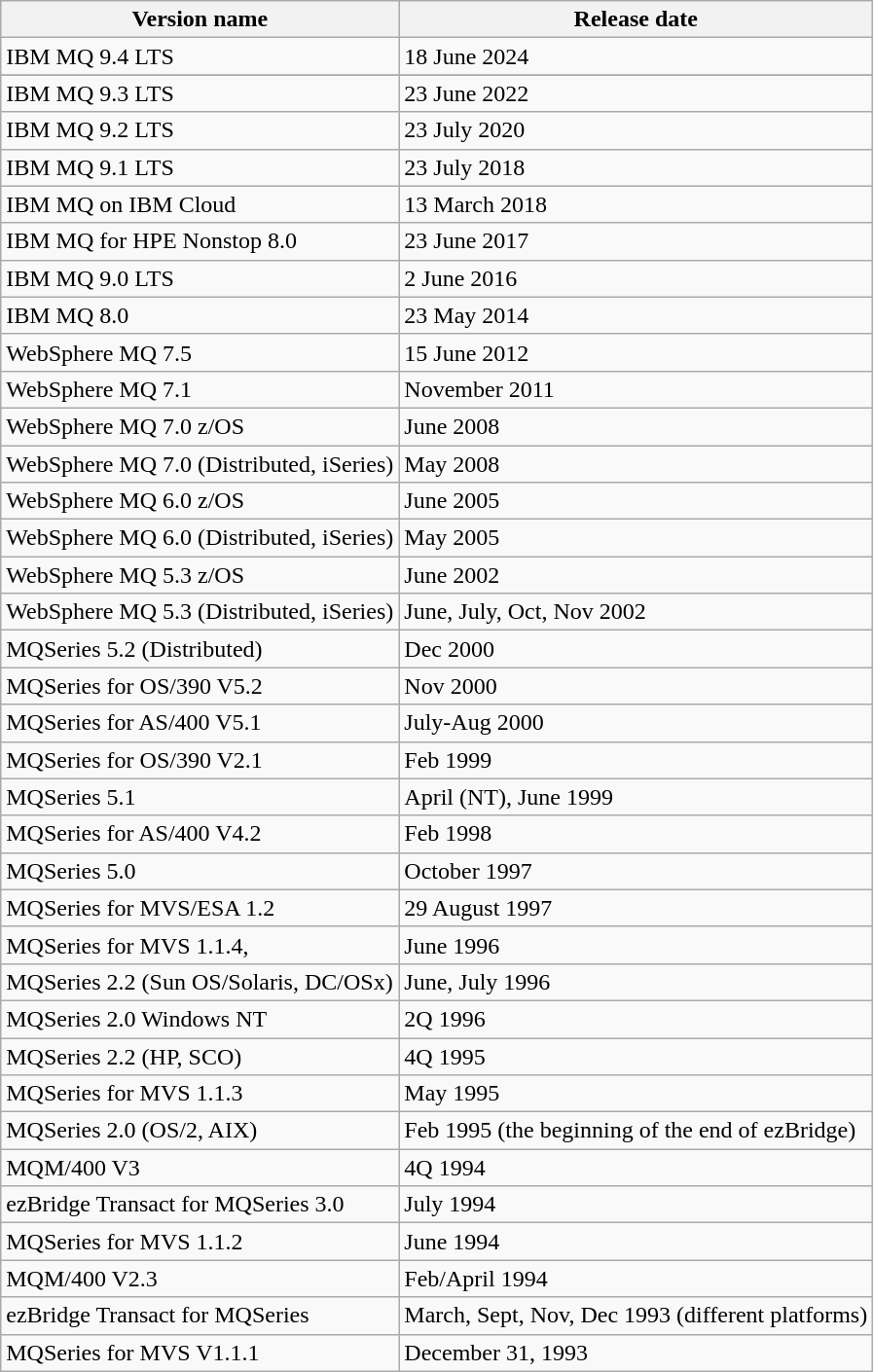<table class="wikitable sortable">
<tr>
<th>Version name</th>
<th>Release date</th>
</tr>
<tr>
<td>IBM MQ 9.4 LTS</td>
<td>18 June 2024</td>
</tr>
<tr>
</tr>
<tr>
<td>IBM MQ 9.3 LTS</td>
<td>23 June 2022</td>
</tr>
<tr>
<td>IBM MQ 9.2 LTS</td>
<td>23 July 2020</td>
</tr>
<tr>
<td>IBM MQ 9.1 LTS</td>
<td>23 July 2018</td>
</tr>
<tr>
<td>IBM MQ on IBM Cloud</td>
<td>13 March 2018 </td>
</tr>
<tr>
<td>IBM MQ for HPE Nonstop 8.0</td>
<td>23 June 2017</td>
</tr>
<tr>
<td>IBM MQ 9.0 LTS</td>
<td>2 June 2016 </td>
</tr>
<tr>
<td>IBM MQ 8.0</td>
<td>23 May 2014</td>
</tr>
<tr>
<td>WebSphere MQ 7.5</td>
<td>15 June 2012</td>
</tr>
<tr>
<td>WebSphere MQ 7.1</td>
<td>November 2011</td>
</tr>
<tr>
<td>WebSphere MQ 7.0 z/OS</td>
<td>June 2008</td>
</tr>
<tr>
<td>WebSphere MQ 7.0 (Distributed, iSeries)</td>
<td>May 2008</td>
</tr>
<tr>
<td>WebSphere MQ 6.0 z/OS</td>
<td>June 2005</td>
</tr>
<tr>
<td>WebSphere MQ 6.0 (Distributed, iSeries)</td>
<td>May 2005</td>
</tr>
<tr>
<td>WebSphere MQ 5.3 z/OS</td>
<td>June 2002</td>
</tr>
<tr>
<td>WebSphere MQ 5.3 (Distributed, iSeries)</td>
<td>June, July, Oct, Nov 2002</td>
</tr>
<tr>
<td>MQSeries 5.2 (Distributed)</td>
<td>Dec 2000</td>
</tr>
<tr>
<td>MQSeries for OS/390 V5.2</td>
<td>Nov 2000</td>
</tr>
<tr>
<td>MQSeries for AS/400 V5.1</td>
<td>July-Aug 2000</td>
</tr>
<tr>
<td>MQSeries for OS/390 V2.1</td>
<td>Feb 1999</td>
</tr>
<tr>
<td>MQSeries 5.1</td>
<td>April (NT), June 1999</td>
</tr>
<tr>
<td>MQSeries for AS/400 V4.2</td>
<td>Feb 1998</td>
</tr>
<tr>
<td>MQSeries 5.0</td>
<td>October 1997</td>
</tr>
<tr>
<td>MQSeries for MVS/ESA 1.2</td>
<td>29 August 1997 </td>
</tr>
<tr>
<td>MQSeries for MVS 1.1.4,</td>
<td>June 1996</td>
</tr>
<tr>
<td>MQSeries 2.2 (Sun OS/Solaris, DC/OSx)</td>
<td>June, July 1996</td>
</tr>
<tr>
<td>MQSeries 2.0 Windows NT</td>
<td>2Q 1996</td>
</tr>
<tr>
<td>MQSeries 2.2 (HP, SCO)</td>
<td>4Q 1995</td>
</tr>
<tr>
<td>MQSeries for MVS 1.1.3</td>
<td>May 1995</td>
</tr>
<tr>
<td>MQSeries 2.0 (OS/2, AIX)</td>
<td>Feb 1995 (the beginning of the end of ezBridge)</td>
</tr>
<tr>
<td>MQM/400 V3</td>
<td>4Q 1994</td>
</tr>
<tr>
<td>ezBridge Transact for MQSeries 3.0</td>
<td>July 1994</td>
</tr>
<tr>
<td>MQSeries for MVS 1.1.2</td>
<td>June 1994</td>
</tr>
<tr>
<td>MQM/400 V2.3</td>
<td>Feb/April 1994</td>
</tr>
<tr>
<td>ezBridge Transact for MQSeries</td>
<td>March, Sept, Nov, Dec 1993 (different platforms)</td>
</tr>
<tr>
<td>MQSeries for MVS V1.1.1</td>
<td>December 31, 1993</td>
</tr>
</table>
